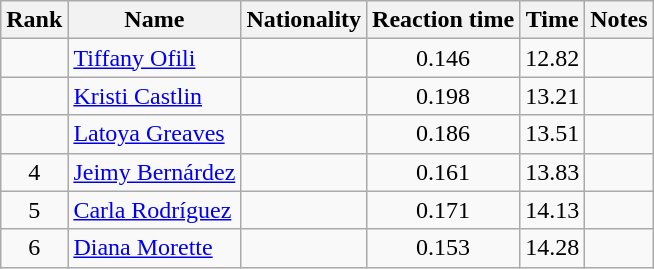<table class="wikitable sortable" style="text-align:center">
<tr>
<th>Rank</th>
<th>Name</th>
<th>Nationality</th>
<th>Reaction time</th>
<th>Time</th>
<th>Notes</th>
</tr>
<tr>
<td align=center></td>
<td align=left><a href='#'>Tiffany Ofili</a></td>
<td align=left></td>
<td>0.146</td>
<td>12.82</td>
<td></td>
</tr>
<tr>
<td align=center></td>
<td align=left><a href='#'>Kristi Castlin</a></td>
<td align=left></td>
<td>0.198</td>
<td>13.21</td>
<td></td>
</tr>
<tr>
<td align=center></td>
<td align=left><a href='#'>Latoya Greaves</a></td>
<td align=left></td>
<td>0.186</td>
<td>13.51</td>
<td></td>
</tr>
<tr>
<td align=center>4</td>
<td align=left><a href='#'>Jeimy Bernárdez</a></td>
<td align=left></td>
<td>0.161</td>
<td>13.83</td>
<td></td>
</tr>
<tr>
<td align=center>5</td>
<td align=left><a href='#'>Carla Rodríguez</a></td>
<td align=left></td>
<td>0.171</td>
<td>14.13</td>
<td></td>
</tr>
<tr>
<td align=center>6</td>
<td align=left><a href='#'>Diana Morette</a></td>
<td align=left></td>
<td>0.153</td>
<td>14.28</td>
<td></td>
</tr>
</table>
